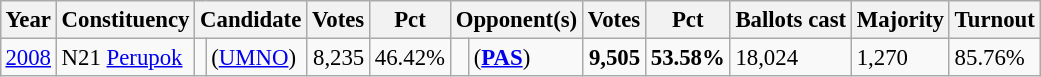<table class="wikitable" style="margin:0.5em ; font-size:95%">
<tr>
<th>Year</th>
<th>Constituency</th>
<th colspan=2>Candidate</th>
<th>Votes</th>
<th>Pct</th>
<th colspan=2>Opponent(s)</th>
<th>Votes</th>
<th>Pct</th>
<th>Ballots cast</th>
<th>Majority</th>
<th>Turnout</th>
</tr>
<tr>
<td><a href='#'>2008</a></td>
<td>N21 <a href='#'>Perupok</a></td>
<td></td>
<td> (<a href='#'>UMNO</a>)</td>
<td align="right">8,235</td>
<td>46.42%</td>
<td></td>
<td> (<a href='#'><strong>PAS</strong></a>)</td>
<td align="right"><strong>9,505</strong></td>
<td><strong>53.58%</strong></td>
<td>18,024</td>
<td>1,270</td>
<td>85.76%</td>
</tr>
</table>
